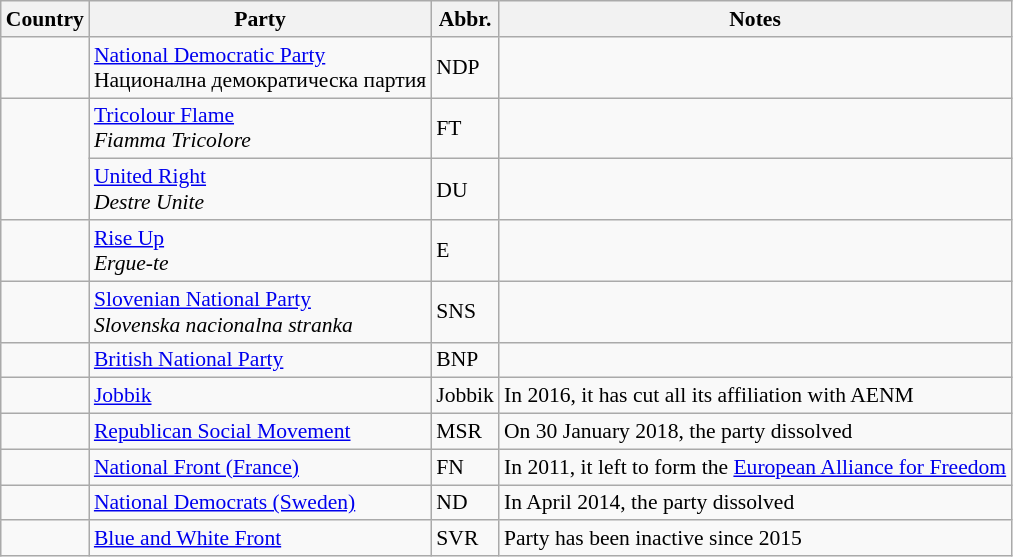<table class="wikitable sortable" style="font-size:90%">
<tr>
<th>Country</th>
<th>Party</th>
<th>Abbr.</th>
<th>Notes</th>
</tr>
<tr>
<td></td>
<td><a href='#'>National Democratic Party</a><br>Национална демократическа партия</td>
<td>NDP</td>
<td></td>
</tr>
<tr>
<td rowspan = 2></td>
<td><a href='#'>Tricolour Flame</a><br><em>Fiamma Tricolore</em></td>
<td>FT</td>
<td></td>
</tr>
<tr>
<td><a href='#'>United Right</a><br><em>Destre Unite</em></td>
<td>DU</td>
<td></td>
</tr>
<tr>
<td></td>
<td><a href='#'>Rise Up</a><br><em>Ergue-te</em></td>
<td>E</td>
<td></td>
</tr>
<tr>
<td></td>
<td><a href='#'>Slovenian National Party</a><br><em>Slovenska nacionalna stranka</em></td>
<td>SNS</td>
<td></td>
</tr>
<tr>
<td></td>
<td><a href='#'>British National Party</a></td>
<td>BNP</td>
<td></td>
</tr>
<tr>
<td></td>
<td><a href='#'>Jobbik</a></td>
<td>Jobbik</td>
<td>In 2016, it has cut all its affiliation with AENM</td>
</tr>
<tr>
<td></td>
<td><a href='#'>Republican Social Movement</a></td>
<td>MSR</td>
<td>On 30 January 2018, the party dissolved</td>
</tr>
<tr>
<td></td>
<td><a href='#'>National Front (France)</a></td>
<td>FN</td>
<td>In 2011, it left to form the <a href='#'>European Alliance for Freedom</a></td>
</tr>
<tr>
<td></td>
<td><a href='#'>National Democrats (Sweden)</a></td>
<td>ND</td>
<td>In April 2014, the party dissolved</td>
</tr>
<tr>
<td></td>
<td><a href='#'>Blue and White Front</a></td>
<td>SVR</td>
<td>Party has been inactive since 2015</td>
</tr>
</table>
